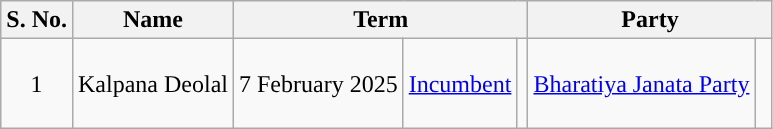<table class="wikitable sortable">
<tr>
<th scope="col">S. No.</th>
<th>Name</th>
<th colspan=3>Term</th>
<th colspan=2>Party</th>
</tr>
<tr style="text-align:center; height:60px;">
<td>1</td>
<td>Kalpana Deolal</td>
<td>7 February 2025</td>
<td><a href='#'>Incumbent</a></td>
<td></td>
<td><a href='#'>Bharatiya Janata Party</a></td>
<td width="4px" style="background-color: "></td>
</tr>
</table>
